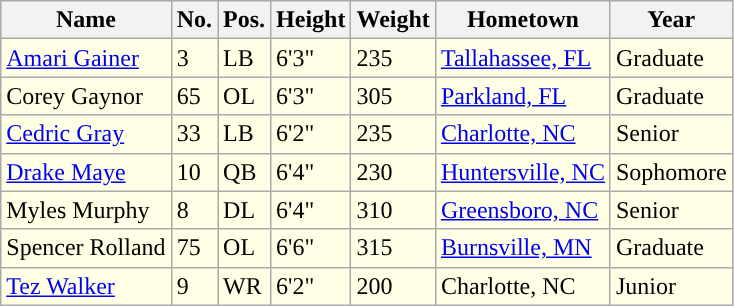<table class="wikitable sortable">
<tr>
<th>Name</th>
<th>No.</th>
<th>Pos.</th>
<th>Height</th>
<th>Weight</th>
<th>Hometown</th>
<th>Year</th>
</tr>
<tr style="background:#FFFFE6;">
<td><a href='#'>Amari Gainer</a></td>
<td>3</td>
<td>LB</td>
<td>6'3"</td>
<td>235</td>
<td><a href='#'>Tallahassee, FL</a></td>
<td>Graduate</td>
</tr>
<tr style="background:#FFFFE6;">
<td>Corey Gaynor</td>
<td>65</td>
<td>OL</td>
<td>6'3"</td>
<td>305</td>
<td><a href='#'>Parkland, FL</a></td>
<td>Graduate</td>
</tr>
<tr style="background:#FFFFE6;">
<td><a href='#'>Cedric Gray</a></td>
<td>33</td>
<td>LB</td>
<td>6'2"</td>
<td>235</td>
<td><a href='#'>Charlotte, NC</a></td>
<td>Senior</td>
</tr>
<tr style="background:#FFFFE6;">
<td><a href='#'>Drake Maye</a></td>
<td>10</td>
<td>QB</td>
<td>6'4"</td>
<td>230</td>
<td><a href='#'>Huntersville, NC</a></td>
<td>Sophomore</td>
</tr>
<tr style="background:#FFFFE6;">
<td>Myles Murphy</td>
<td>8</td>
<td>DL</td>
<td>6'4"</td>
<td>310</td>
<td><a href='#'>Greensboro, NC</a></td>
<td>Senior</td>
</tr>
<tr style="background:#FFFFE6;">
<td>Spencer Rolland</td>
<td>75</td>
<td>OL</td>
<td>6'6"</td>
<td>315</td>
<td><a href='#'>Burnsville, MN</a></td>
<td>Graduate</td>
</tr>
<tr style="background:#FFFFE6;">
<td><a href='#'>Tez Walker</a></td>
<td>9</td>
<td>WR</td>
<td>6'2"</td>
<td>200</td>
<td>Charlotte, NC</td>
<td>Junior</td>
</tr>
</table>
